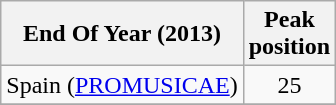<table class="wikitable sortable">
<tr>
<th scope="col">End Of Year (2013)</th>
<th scope="col">Peak<br>position</th>
</tr>
<tr>
<td>Spain (<a href='#'>PROMUSICAE</a>)</td>
<td style="text-align:center;">25</td>
</tr>
<tr>
</tr>
</table>
